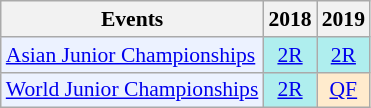<table style='font-size: 90%; text-align:center;' class='wikitable'>
<tr>
<th>Events</th>
<th>2018</th>
<th>2019</th>
</tr>
<tr>
<td bgcolor="#ECF2FF"; align="left"><a href='#'>Asian Junior Championships</a></td>
<td bgcolor=AFEEEE><a href='#'>2R</a></td>
<td bgcolor=AFEEEE><a href='#'>2R</a></td>
</tr>
<tr>
<td bgcolor="#ECF2FF"; align="left"><a href='#'>World Junior Championships</a></td>
<td bgcolor=AFEEEE><a href='#'>2R</a></td>
<td bgcolor=FFEBCD><a href='#'>QF</a></td>
</tr>
</table>
